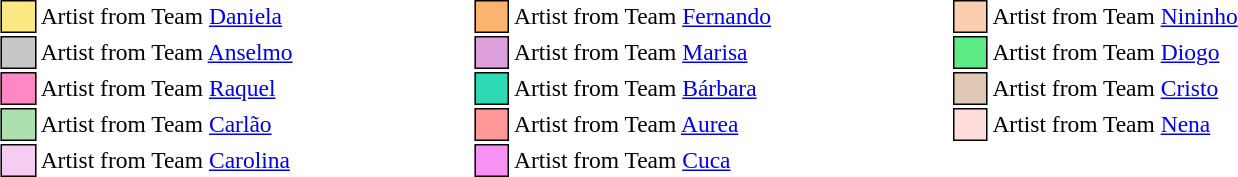<table class="toccolours" style="font-size: 98%; white-space: nowrap; margin-right: auto; margin-left: auto">
<tr>
<td style="background:#FCE883; border:1px solid black">     </td>
<td>Artist from Team <a href='#'>Daniela</a></td>
<td>     </td>
<td>     </td>
<td>     </td>
<td>     </td>
<td>     </td>
<td style="background:#fbb46e; border:1px solid black">     </td>
<td>Artist from Team <a href='#'>Fernando</a></td>
<td>     </td>
<td>     </td>
<td>     </td>
<td>     </td>
<td>     </td>
<td style="background:#fbceb1; border:1px solid black">     </td>
<td>Artist from Team <a href='#'>Nininho</a></td>
</tr>
<tr>
<td style="background:#c7c7c7; border:1px solid black">     </td>
<td>Artist from Team <a href='#'>Anselmo</a></td>
<td>     </td>
<td>     </td>
<td>     </td>
<td>     </td>
<td>     </td>
<td style="background:#dda0dd; border:1px solid black">     </td>
<td>Artist from Team <a href='#'>Marisa</a></td>
<td>     </td>
<td>     </td>
<td>     </td>
<td>     </td>
<td>     </td>
<td style="background:#5deb87; border:1px solid black">     </td>
<td>Artist from Team <a href='#'>Diogo</a></td>
</tr>
<tr>
<td style="background:#FF87C3; border:1px solid black">     </td>
<td>Artist from Team <a href='#'>Raquel</a></td>
<td>     </td>
<td>     </td>
<td>     </td>
<td>     </td>
<td>     </td>
<td style="background:#2ddab4; border:1px solid black">     </td>
<td>Artist from Team <a href='#'>Bárbara</a></td>
<td>     </td>
<td>     </td>
<td>     </td>
<td>     </td>
<td>     </td>
<td style="background:#dfc8b5; border:1px solid black">     </td>
<td>Artist from Team <a href='#'>Cristo</a></td>
</tr>
<tr>
<td style="background:#ace1af; border:1px solid black">     </td>
<td>Artist from Team <a href='#'>Carlão</a></td>
<td>     </td>
<td>     </td>
<td>     </td>
<td>     </td>
<td>     </td>
<td style="background:#ff9999; border:1px solid black">     </td>
<td>Artist from Team <a href='#'>Aurea</a></td>
<td>     </td>
<td>     </td>
<td>     </td>
<td>     </td>
<td>     </td>
<td style="background:#ffdddd; border:1px solid black">     </td>
<td>Artist from Team <a href='#'>Nena</a></td>
</tr>
<tr>
<td style="background:#f7ccf2; border:1px solid black">     </td>
<td>Artist from Team <a href='#'>Carolina</a></td>
<td>     </td>
<td>     </td>
<td>     </td>
<td>     </td>
<td>     </td>
<td style="background:#f791f3; border:1px solid black">     </td>
<td>Artist from Team <a href='#'>Cuca</a></td>
</tr>
</table>
